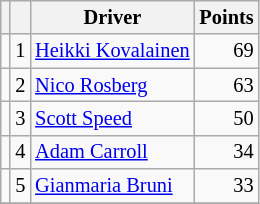<table class="wikitable" style="font-size: 85%;">
<tr>
<th></th>
<th></th>
<th>Driver</th>
<th>Points</th>
</tr>
<tr>
<td align="left"></td>
<td align="center">1</td>
<td> <a href='#'>Heikki Kovalainen</a></td>
<td align="right">69</td>
</tr>
<tr>
<td align="left"></td>
<td align="center">2</td>
<td> <a href='#'>Nico Rosberg</a></td>
<td align="right">63</td>
</tr>
<tr>
<td align="left"></td>
<td align="center">3</td>
<td> <a href='#'>Scott Speed</a></td>
<td align="right">50</td>
</tr>
<tr>
<td align="left"></td>
<td align="center">4</td>
<td> <a href='#'>Adam Carroll</a></td>
<td align="right">34</td>
</tr>
<tr>
<td align="left"></td>
<td align="center">5</td>
<td> <a href='#'>Gianmaria Bruni</a></td>
<td align="right">33</td>
</tr>
<tr>
</tr>
</table>
